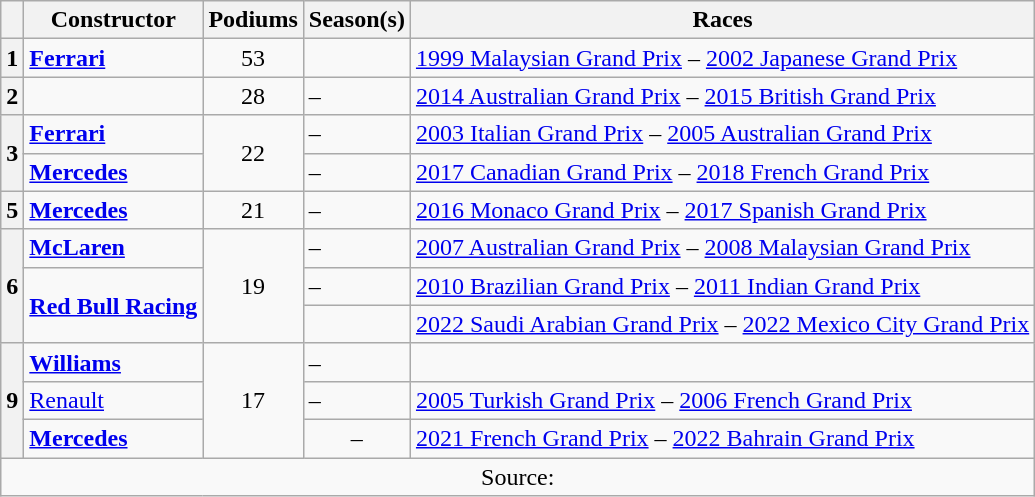<table class="wikitable">
<tr>
<th></th>
<th>Constructor</th>
<th>Podiums</th>
<th>Season(s)</th>
<th>Races</th>
</tr>
<tr>
<th>1</th>
<td> <strong><a href='#'>Ferrari</a></strong></td>
<td align="center">53</td>
<td></td>
<td><a href='#'>1999 Malaysian Grand Prix</a> – <a href='#'>2002 Japanese Grand Prix</a></td>
</tr>
<tr>
<th>2</th>
<td></td>
<td align="center">28</td>
<td>–</td>
<td><a href='#'>2014 Australian Grand Prix</a> – <a href='#'>2015 British Grand Prix</a></td>
</tr>
<tr>
<th rowspan=2>3</th>
<td> <strong><a href='#'>Ferrari</a></strong></td>
<td rowspan=2 align="center">22</td>
<td>–</td>
<td><a href='#'>2003 Italian Grand Prix</a> – <a href='#'>2005 Australian Grand Prix</a></td>
</tr>
<tr>
<td> <strong><a href='#'>Mercedes</a></strong></td>
<td>–</td>
<td><a href='#'>2017 Canadian Grand Prix</a> – <a href='#'>2018 French Grand Prix</a></td>
</tr>
<tr>
<th>5</th>
<td> <strong><a href='#'>Mercedes</a></strong></td>
<td align="center">21</td>
<td>–</td>
<td><a href='#'>2016 Monaco Grand Prix</a> – <a href='#'>2017 Spanish Grand Prix</a></td>
</tr>
<tr>
<th rowspan=3>6</th>
<td> <strong><a href='#'>McLaren</a></strong></td>
<td align="center" rowspan=3>19</td>
<td>–</td>
<td><a href='#'>2007 Australian Grand Prix</a> – <a href='#'>2008 Malaysian Grand Prix</a></td>
</tr>
<tr>
<td rowspan=2> <strong><a href='#'>Red Bull Racing</a></strong></td>
<td>–</td>
<td><a href='#'>2010 Brazilian Grand Prix</a> – <a href='#'>2011 Indian Grand Prix</a></td>
</tr>
<tr>
<td align="center"></td>
<td><a href='#'>2022 Saudi Arabian Grand Prix</a> – <a href='#'>2022 Mexico City Grand Prix</a></td>
</tr>
<tr>
<th rowspan=3>9</th>
<td> <strong><a href='#'>Williams</a></strong></td>
<td align="center" rowspan=3>17</td>
<td>–</td>
<td></td>
</tr>
<tr>
<td> <a href='#'>Renault</a></td>
<td>–</td>
<td><a href='#'>2005 Turkish Grand Prix</a> – <a href='#'>2006 French Grand Prix</a></td>
</tr>
<tr>
<td> <strong><a href='#'>Mercedes</a></strong></td>
<td align="center">–</td>
<td><a href='#'>2021 French Grand Prix</a> – <a href='#'>2022 Bahrain Grand Prix</a></td>
</tr>
<tr>
<td colspan=5 align="center">Source:</td>
</tr>
</table>
